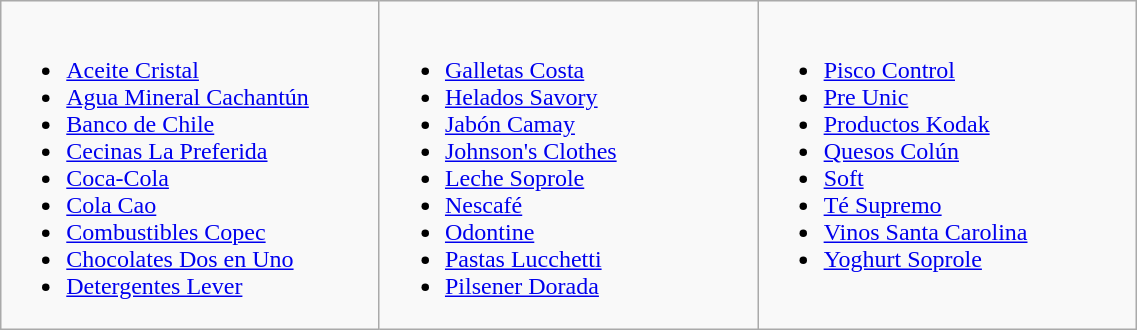<table class="wikitable" width=60%>
<tr valign ="top">
<td width=33%><br><ul><li><a href='#'>Aceite Cristal</a></li><li><a href='#'>Agua Mineral Cachantún</a></li><li><a href='#'>Banco de Chile</a></li><li><a href='#'>Cecinas La Preferida</a></li><li><a href='#'>Coca-Cola</a></li><li><a href='#'>Cola Cao</a></li><li><a href='#'>Combustibles Copec</a></li><li><a href='#'>Chocolates Dos en Uno</a></li><li><a href='#'>Detergentes Lever</a></li></ul></td>
<td width=33%><br><ul><li><a href='#'>Galletas Costa</a></li><li><a href='#'>Helados Savory</a></li><li><a href='#'>Jabón Camay</a></li><li><a href='#'>Johnson's Clothes</a></li><li><a href='#'>Leche Soprole</a></li><li><a href='#'>Nescafé</a></li><li><a href='#'>Odontine</a></li><li><a href='#'>Pastas Lucchetti</a></li><li><a href='#'>Pilsener Dorada</a></li></ul></td>
<td width=33%><br><ul><li><a href='#'>Pisco Control</a></li><li><a href='#'>Pre Unic</a></li><li><a href='#'>Productos Kodak</a></li><li><a href='#'>Quesos Colún</a></li><li><a href='#'>Soft</a></li><li><a href='#'>Té Supremo</a></li><li><a href='#'>Vinos Santa Carolina</a></li><li><a href='#'>Yoghurt Soprole</a></li></ul></td>
</tr>
</table>
